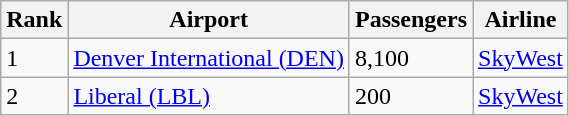<table class="wikitable">
<tr>
<th>Rank</th>
<th>Airport</th>
<th>Passengers</th>
<th>Airline</th>
</tr>
<tr>
<td>1</td>
<td><a href='#'>Denver International (DEN)</a></td>
<td>8,100</td>
<td><a href='#'>SkyWest</a></td>
</tr>
<tr>
<td>2</td>
<td><a href='#'>Liberal (LBL)</a></td>
<td>200</td>
<td><a href='#'>SkyWest</a></td>
</tr>
</table>
